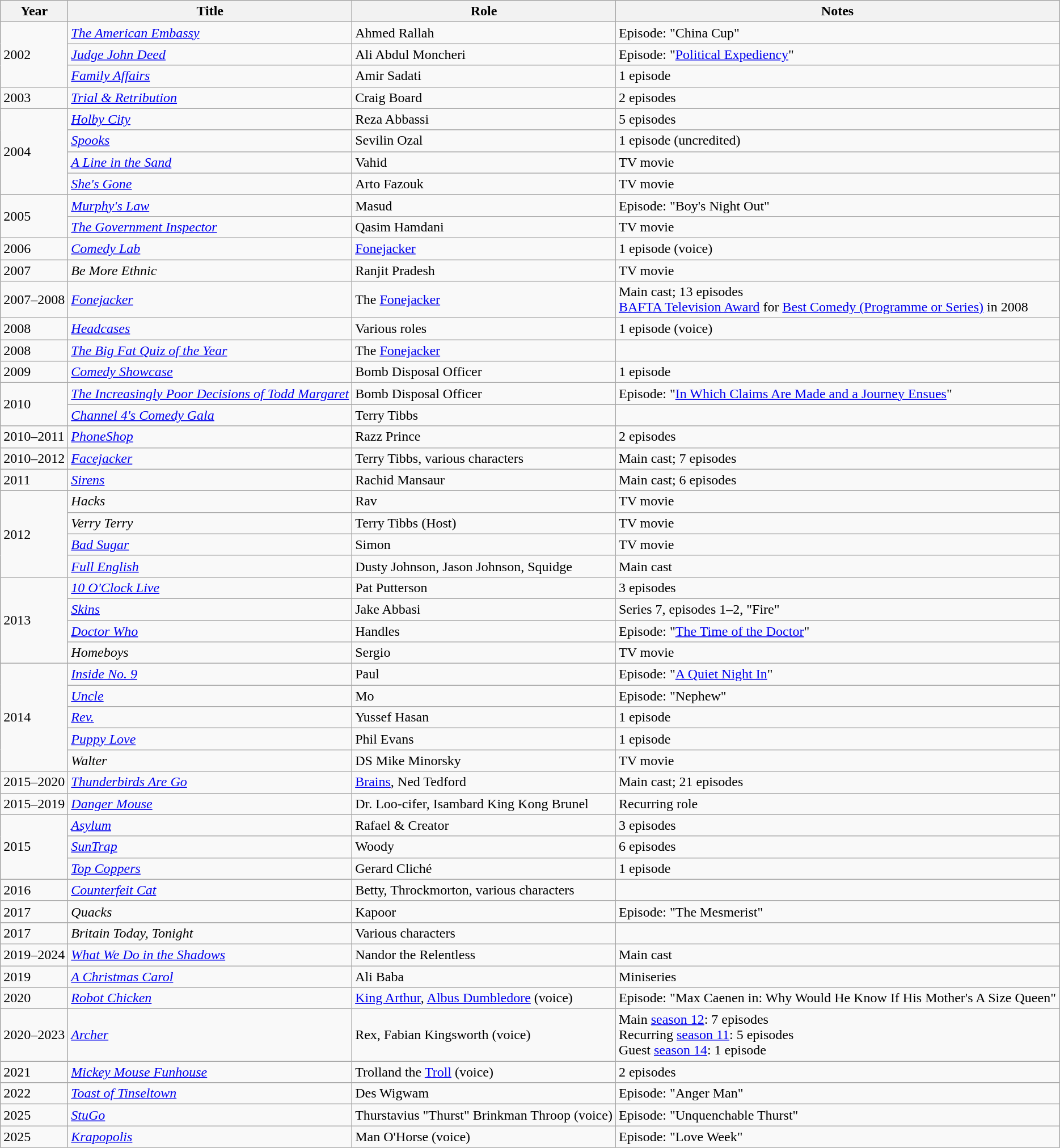<table class="wikitable sortable">
<tr>
<th>Year</th>
<th>Title</th>
<th>Role</th>
<th class="unsortable">Notes</th>
</tr>
<tr>
<td rowspan=3>2002</td>
<td><em><a href='#'>The American Embassy</a></em></td>
<td>Ahmed Rallah</td>
<td>Episode: "China Cup"</td>
</tr>
<tr>
<td><em><a href='#'>Judge John Deed</a></em></td>
<td>Ali Abdul Moncheri</td>
<td>Episode: "<a href='#'>Political Expediency</a>"</td>
</tr>
<tr>
<td><em><a href='#'>Family Affairs</a></em></td>
<td>Amir Sadati</td>
<td>1 episode</td>
</tr>
<tr>
<td>2003</td>
<td><em><a href='#'>Trial & Retribution</a></em></td>
<td>Craig Board</td>
<td>2 episodes</td>
</tr>
<tr>
<td rowspan=4>2004</td>
<td><em><a href='#'>Holby City</a></em></td>
<td>Reza Abbassi</td>
<td>5 episodes</td>
</tr>
<tr>
<td><em><a href='#'>Spooks</a></em></td>
<td>Sevilin Ozal</td>
<td>1 episode (uncredited)</td>
</tr>
<tr>
<td><em><a href='#'>A Line in the Sand</a></em></td>
<td>Vahid</td>
<td>TV movie</td>
</tr>
<tr>
<td><em><a href='#'>She's Gone</a></em></td>
<td>Arto Fazouk</td>
<td>TV movie</td>
</tr>
<tr>
<td rowspan=2>2005</td>
<td><em><a href='#'>Murphy's Law</a></em></td>
<td>Masud</td>
<td>Episode: "Boy's Night Out"</td>
</tr>
<tr>
<td><em><a href='#'>The Government Inspector</a></em></td>
<td>Qasim Hamdani</td>
<td>TV movie</td>
</tr>
<tr>
<td>2006</td>
<td><em><a href='#'>Comedy Lab</a></em></td>
<td><a href='#'>Fonejacker</a></td>
<td>1 episode (voice)</td>
</tr>
<tr>
<td>2007</td>
<td><em>Be More Ethnic</em></td>
<td>Ranjit Pradesh</td>
<td>TV movie</td>
</tr>
<tr>
<td>2007–2008</td>
<td><em><a href='#'>Fonejacker</a></em></td>
<td>The <a href='#'>Fonejacker</a></td>
<td>Main cast; 13 episodes<br><a href='#'>BAFTA Television Award</a> for <a href='#'>Best Comedy (Programme or Series)</a> in 2008</td>
</tr>
<tr>
<td>2008</td>
<td><em><a href='#'>Headcases</a></em></td>
<td>Various roles</td>
<td>1 episode (voice)</td>
</tr>
<tr>
<td>2008</td>
<td><em><a href='#'>The Big Fat Quiz of the Year</a></em></td>
<td>The <a href='#'>Fonejacker</a></td>
<td></td>
</tr>
<tr>
<td>2009</td>
<td><em><a href='#'>Comedy Showcase</a></em></td>
<td>Bomb Disposal Officer</td>
<td>1 episode</td>
</tr>
<tr>
<td rowspan=2>2010</td>
<td><em><a href='#'>The Increasingly Poor Decisions of Todd Margaret</a></em></td>
<td>Bomb Disposal Officer</td>
<td>Episode: "<a href='#'>In Which Claims Are Made and a Journey Ensues</a>"</td>
</tr>
<tr>
<td><em><a href='#'>Channel 4's Comedy Gala</a></em></td>
<td>Terry Tibbs</td>
<td></td>
</tr>
<tr>
<td>2010–2011</td>
<td><em><a href='#'>PhoneShop</a></em></td>
<td>Razz Prince</td>
<td>2 episodes</td>
</tr>
<tr>
<td>2010–2012</td>
<td><em><a href='#'>Facejacker</a></em></td>
<td>Terry Tibbs, various characters</td>
<td>Main cast; 7 episodes</td>
</tr>
<tr>
<td>2011</td>
<td><em><a href='#'>Sirens</a></em></td>
<td>Rachid Mansaur</td>
<td>Main cast; 6 episodes</td>
</tr>
<tr>
<td rowspan=4>2012</td>
<td><em>Hacks</em></td>
<td>Rav</td>
<td>TV movie</td>
</tr>
<tr>
<td><em>Verry Terry</em></td>
<td>Terry Tibbs (Host)</td>
<td>TV movie</td>
</tr>
<tr>
<td><em><a href='#'>Bad Sugar</a></em></td>
<td>Simon</td>
<td>TV movie</td>
</tr>
<tr>
<td><em><a href='#'>Full English</a></em></td>
<td>Dusty Johnson, Jason Johnson, Squidge</td>
<td>Main cast</td>
</tr>
<tr>
<td rowspan=4>2013</td>
<td><em><a href='#'>10 O'Clock Live</a></em></td>
<td>Pat Putterson</td>
<td>3 episodes</td>
</tr>
<tr>
<td><em><a href='#'>Skins</a></em></td>
<td>Jake Abbasi</td>
<td>Series 7, episodes 1–2, "Fire"</td>
</tr>
<tr>
<td><em><a href='#'>Doctor Who</a></em></td>
<td>Handles</td>
<td>Episode: "<a href='#'>The Time of the Doctor</a>"</td>
</tr>
<tr>
<td><em>Homeboys</em></td>
<td>Sergio</td>
<td>TV movie</td>
</tr>
<tr>
<td rowspan=5>2014</td>
<td><em><a href='#'>Inside No. 9</a></em></td>
<td>Paul</td>
<td>Episode: "<a href='#'>A Quiet Night In</a>"</td>
</tr>
<tr>
<td><em><a href='#'>Uncle</a></em></td>
<td>Mo</td>
<td>Episode: "Nephew"</td>
</tr>
<tr>
<td><em><a href='#'>Rev.</a></em></td>
<td>Yussef Hasan</td>
<td>1 episode</td>
</tr>
<tr>
<td><em><a href='#'>Puppy Love</a></em></td>
<td>Phil Evans</td>
<td>1 episode</td>
</tr>
<tr>
<td><em>Walter</em></td>
<td>DS Mike Minorsky</td>
<td>TV movie</td>
</tr>
<tr>
<td>2015–2020</td>
<td><em><a href='#'>Thunderbirds Are Go</a></em></td>
<td><a href='#'>Brains</a>, Ned Tedford</td>
<td>Main cast; 21 episodes</td>
</tr>
<tr>
<td>2015–2019</td>
<td><em><a href='#'>Danger Mouse</a></em></td>
<td>Dr. Loo-cifer, Isambard King Kong Brunel</td>
<td>Recurring role</td>
</tr>
<tr>
<td rowspan=3>2015</td>
<td><em><a href='#'>Asylum</a></em></td>
<td>Rafael & Creator</td>
<td>3 episodes</td>
</tr>
<tr>
<td><em><a href='#'>SunTrap</a></em></td>
<td>Woody</td>
<td>6 episodes</td>
</tr>
<tr>
<td><em><a href='#'>Top Coppers</a></em></td>
<td>Gerard Cliché</td>
<td>1 episode</td>
</tr>
<tr>
<td>2016</td>
<td><em><a href='#'>Counterfeit Cat</a></em></td>
<td>Betty, Throckmorton, various characters</td>
<td></td>
</tr>
<tr>
<td>2017</td>
<td><em>Quacks</em></td>
<td>Kapoor</td>
<td>Episode: "The Mesmerist"</td>
</tr>
<tr>
<td>2017</td>
<td><em>Britain Today, Tonight</em></td>
<td>Various characters</td>
<td></td>
</tr>
<tr>
<td>2019–2024</td>
<td><em><a href='#'>What We Do in the Shadows</a></em></td>
<td>Nandor the Relentless</td>
<td>Main cast</td>
</tr>
<tr>
<td>2019</td>
<td><em><a href='#'>A Christmas Carol</a></em></td>
<td>Ali Baba</td>
<td>Miniseries</td>
</tr>
<tr>
<td>2020</td>
<td><em><a href='#'>Robot Chicken</a></em></td>
<td><a href='#'>King Arthur</a>, <a href='#'>Albus Dumbledore</a> (voice)</td>
<td>Episode: "Max Caenen in: Why Would He Know If His Mother's A Size Queen"</td>
</tr>
<tr>
<td>2020–2023</td>
<td><em><a href='#'>Archer</a></em></td>
<td>Rex, Fabian Kingsworth (voice)</td>
<td>Main <a href='#'>season 12</a>: 7 episodes<br>Recurring <a href='#'>season 11</a>: 5 episodes<br>Guest <a href='#'>season 14</a>: 1 episode</td>
</tr>
<tr>
<td>2021</td>
<td><em><a href='#'>Mickey Mouse Funhouse</a></em></td>
<td>Trolland the <a href='#'>Troll</a> (voice)</td>
<td>2 episodes</td>
</tr>
<tr>
<td>2022</td>
<td><em><a href='#'>Toast of Tinseltown</a></em></td>
<td>Des Wigwam</td>
<td>Episode: "Anger Man"</td>
</tr>
<tr>
<td>2025</td>
<td><em><a href='#'>StuGo</a></em></td>
<td>Thurstavius "Thurst" Brinkman Throop (voice)</td>
<td>Episode: "Unquenchable Thurst"</td>
</tr>
<tr>
<td>2025</td>
<td><em><a href='#'>Krapopolis</a></em></td>
<td>Man O'Horse (voice)</td>
<td>Episode: "Love Week"</td>
</tr>
</table>
